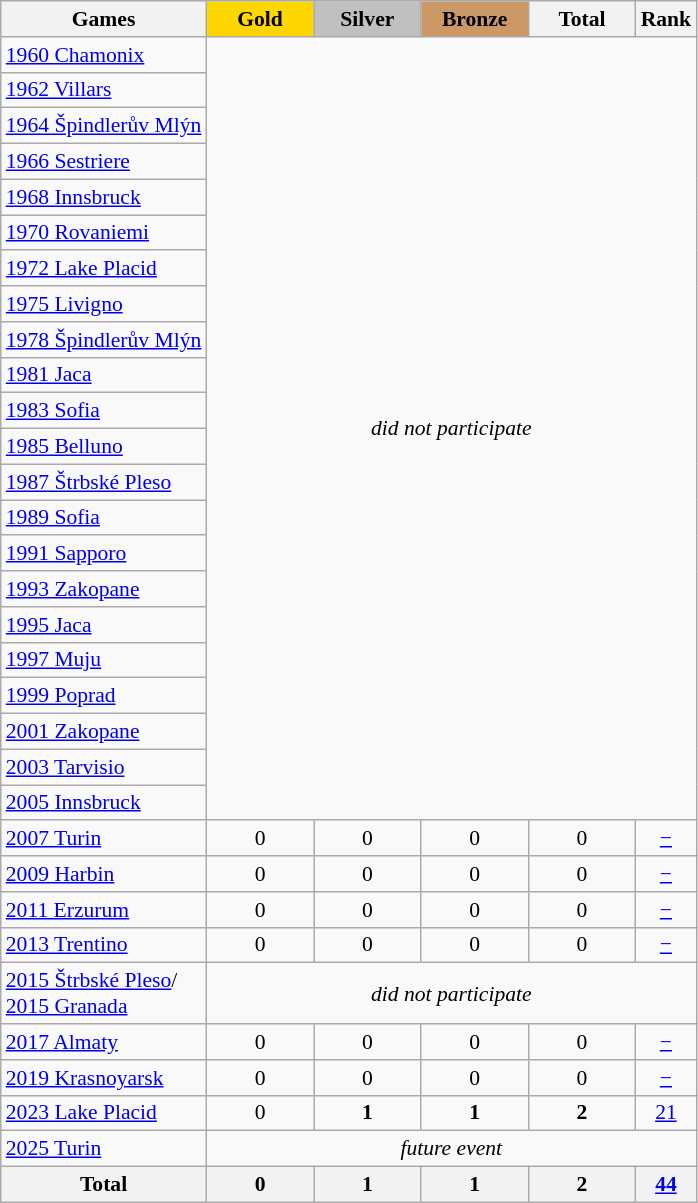<table class="wikitable" style="text-align:center; font-size:90%;">
<tr>
<th>Games</th>
<th style="background:gold; width:4.5em; font-weight:bold;">Gold</th>
<th style="background:silver; width:4.5em; font-weight:bold;">Silver</th>
<th style="background:#cc9966; width:4.5em; font-weight:bold;">Bronze</th>
<th style="width:4.5em;">Total</th>
<th>Rank</th>
</tr>
<tr>
<td align=left> <a href='#'>1960 Chamonix</a></td>
<td colspan=5 rowspan="22"><em>did not participate</em></td>
</tr>
<tr>
<td align=left> <a href='#'>1962 Villars</a></td>
</tr>
<tr>
<td align=left> <a href='#'>1964 Špindlerův Mlýn</a></td>
</tr>
<tr>
<td align=left> <a href='#'>1966 Sestriere</a></td>
</tr>
<tr>
<td align=left> <a href='#'>1968 Innsbruck</a></td>
</tr>
<tr>
<td align=left> <a href='#'>1970 Rovaniemi</a></td>
</tr>
<tr>
<td align=left> <a href='#'>1972 Lake Placid</a></td>
</tr>
<tr>
<td align=left> <a href='#'>1975 Livigno</a></td>
</tr>
<tr>
<td align=left> <a href='#'>1978 Špindlerův Mlýn</a></td>
</tr>
<tr>
<td align=left> <a href='#'>1981 Jaca</a></td>
</tr>
<tr>
<td align=left> <a href='#'>1983 Sofia</a></td>
</tr>
<tr>
<td align=left> <a href='#'>1985 Belluno</a></td>
</tr>
<tr>
<td align=left> <a href='#'>1987 Štrbské Pleso</a></td>
</tr>
<tr>
<td align=left> <a href='#'>1989 Sofia</a></td>
</tr>
<tr>
<td align=left> <a href='#'>1991 Sapporo</a></td>
</tr>
<tr>
<td align=left> <a href='#'>1993 Zakopane</a></td>
</tr>
<tr>
<td align=left> <a href='#'>1995 Jaca</a></td>
</tr>
<tr>
<td align=left> <a href='#'>1997 Muju</a></td>
</tr>
<tr>
<td align=left> <a href='#'>1999 Poprad</a></td>
</tr>
<tr>
<td align=left> <a href='#'>2001 Zakopane</a></td>
</tr>
<tr>
<td align=left> <a href='#'>2003 Tarvisio</a></td>
</tr>
<tr>
<td align=left> <a href='#'>2005 Innsbruck</a></td>
</tr>
<tr>
<td align=left> <a href='#'>2007 Turin</a></td>
<td>0</td>
<td>0</td>
<td>0</td>
<td>0</td>
<td><a href='#'>−</a></td>
</tr>
<tr>
<td align=left> <a href='#'>2009 Harbin</a></td>
<td>0</td>
<td>0</td>
<td>0</td>
<td>0</td>
<td><a href='#'>−</a></td>
</tr>
<tr>
<td align=left> <a href='#'>2011 Erzurum</a></td>
<td>0</td>
<td>0</td>
<td>0</td>
<td>0</td>
<td><a href='#'>−</a></td>
</tr>
<tr>
<td align=left> <a href='#'>2013 Trentino</a></td>
<td>0</td>
<td>0</td>
<td>0</td>
<td>0</td>
<td><a href='#'>−</a></td>
</tr>
<tr>
<td align=left> <a href='#'>2015 Štrbské Pleso</a>/<br> <a href='#'>2015 Granada</a></td>
<td colspan=5><em>did not participate</em></td>
</tr>
<tr>
<td align=left> <a href='#'>2017 Almaty</a></td>
<td>0</td>
<td>0</td>
<td>0</td>
<td>0</td>
<td><a href='#'>−</a></td>
</tr>
<tr>
<td align=left> <a href='#'>2019 Krasnoyarsk</a></td>
<td>0</td>
<td>0</td>
<td>0</td>
<td>0</td>
<td><a href='#'>−</a></td>
</tr>
<tr>
<td align=left> <a href='#'>2023 Lake Placid</a></td>
<td>0</td>
<td><strong>1</strong></td>
<td><strong>1</strong></td>
<td><strong>2</strong></td>
<td><a href='#'>21</a></td>
</tr>
<tr>
<td align=left> <a href='#'>2025 Turin</a></td>
<td colspan=5><em>future event</em></td>
</tr>
<tr>
<th>Total</th>
<th>0</th>
<th>1</th>
<th>1</th>
<th>2</th>
<th><a href='#'>44</a></th>
</tr>
</table>
